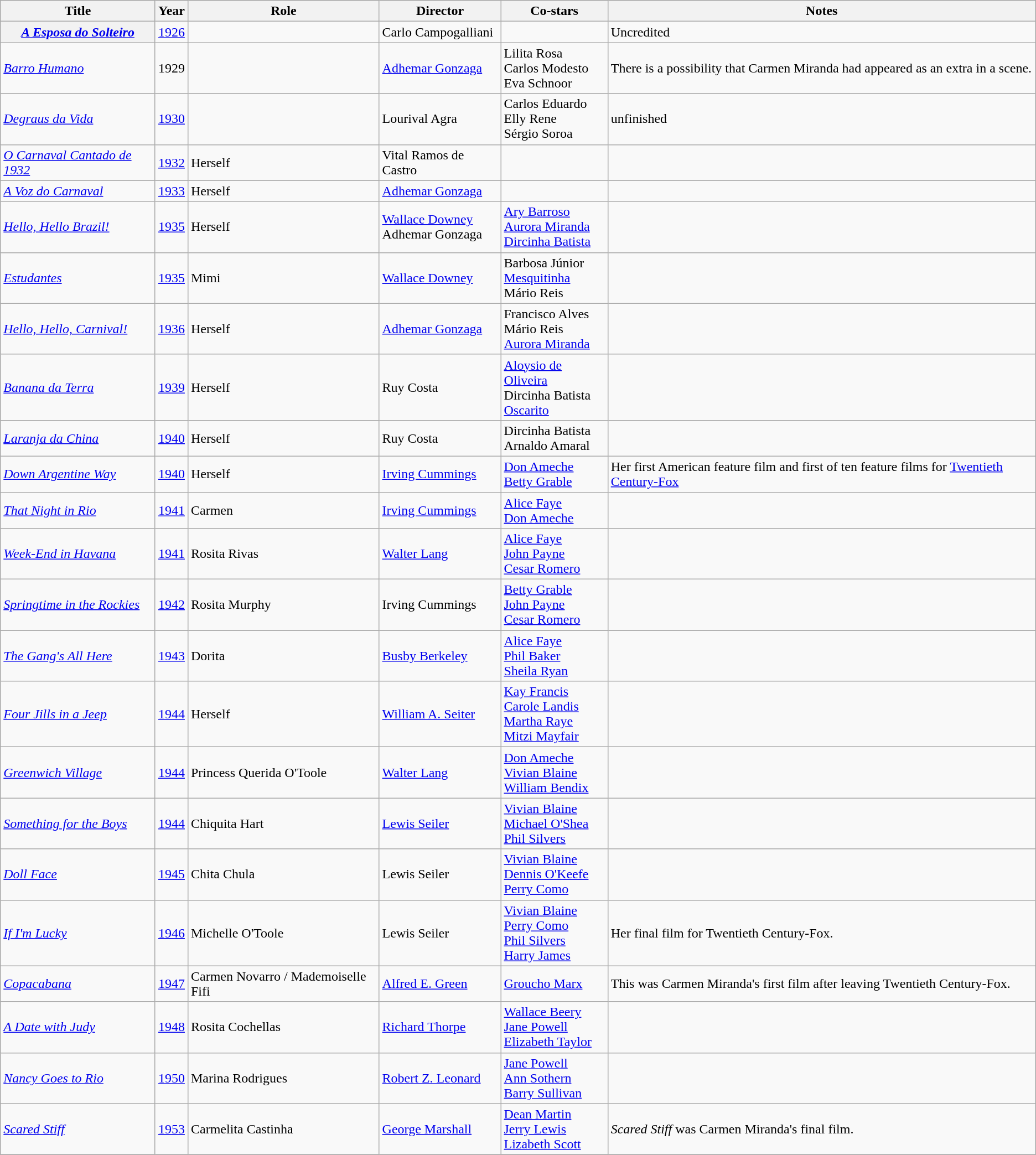<table class="wikitable sortable plainrowheaders">
<tr>
<th scope="col">Title</th>
<th scope="col">Year</th>
<th scope="col">Role</th>
<th scope="col">Director</th>
<th scope="col" class="unsortable">Co-stars</th>
<th scope="col" class="unsortable">Notes</th>
</tr>
<tr>
<th scope="row"><em><a href='#'>A Esposa do Solteiro</a></em></th>
<td align="center"><a href='#'>1926</a></td>
<td></td>
<td>Carlo Campogalliani</td>
<td></td>
<td>Uncredited</td>
</tr>
<tr>
<td><em><a href='#'>Barro Humano</a></em></td>
<td align="center">1929</td>
<td></td>
<td><a href='#'>Adhemar Gonzaga</a></td>
<td>Lilita Rosa<br>Carlos Modesto<br>Eva Schnoor</td>
<td>There is a possibility that Carmen Miranda had appeared as an extra in a scene.</td>
</tr>
<tr>
<td><em><a href='#'>Degraus da Vida</a></em></td>
<td align="center"><a href='#'>1930</a></td>
<td></td>
<td>Lourival Agra</td>
<td>Carlos Eduardo<br>Elly Rene<br>Sérgio Soroa</td>
<td>unfinished</td>
</tr>
<tr>
<td><em><a href='#'>O Carnaval Cantado de 1932</a></em></td>
<td align="center"><a href='#'>1932</a></td>
<td>Herself</td>
<td>Vital Ramos de Castro</td>
<td></td>
<td></td>
</tr>
<tr>
<td><em><a href='#'>A Voz do Carnaval</a></em></td>
<td align="center"><a href='#'>1933</a></td>
<td>Herself</td>
<td><a href='#'>Adhemar Gonzaga</a></td>
<td></td>
<td></td>
</tr>
<tr>
<td><em><a href='#'>Hello, Hello Brazil!</a></em></td>
<td align="center"><a href='#'>1935</a></td>
<td>Herself</td>
<td><a href='#'>Wallace Downey</a><br>Adhemar Gonzaga</td>
<td><a href='#'>Ary Barroso</a><br><a href='#'>Aurora Miranda</a><br><a href='#'>Dircinha Batista</a></td>
<td></td>
</tr>
<tr>
<td><em><a href='#'>Estudantes</a></em></td>
<td align="center"><a href='#'>1935</a></td>
<td>Mimi</td>
<td><a href='#'>Wallace Downey</a></td>
<td>Barbosa Júnior<br><a href='#'>Mesquitinha</a><br>Mário Reis</td>
<td></td>
</tr>
<tr>
<td><em><a href='#'>Hello, Hello, Carnival!</a></em></td>
<td align="center"><a href='#'>1936</a></td>
<td>Herself</td>
<td><a href='#'>Adhemar Gonzaga</a></td>
<td>Francisco Alves<br>Mário Reis<br><a href='#'>Aurora Miranda</a></td>
<td></td>
</tr>
<tr>
<td><em><a href='#'>Banana da Terra</a></em></td>
<td align="center"><a href='#'>1939</a></td>
<td>Herself</td>
<td>Ruy Costa</td>
<td><a href='#'>Aloysio de Oliveira</a><br>Dircinha Batista<br><a href='#'>Oscarito</a></td>
<td></td>
</tr>
<tr>
<td><em><a href='#'>Laranja da China</a></em></td>
<td align="center"><a href='#'>1940</a></td>
<td>Herself</td>
<td>Ruy Costa</td>
<td>Dircinha Batista<br>Arnaldo Amaral</td>
<td></td>
</tr>
<tr>
<td><em><a href='#'>Down Argentine Way</a></em></td>
<td align="center"><a href='#'>1940</a></td>
<td>Herself</td>
<td><a href='#'>Irving Cummings</a></td>
<td><a href='#'>Don Ameche</a><br><a href='#'>Betty Grable</a></td>
<td>Her first American feature film and first of ten feature films for <a href='#'>Twentieth Century-Fox</a></td>
</tr>
<tr>
<td><em><a href='#'>That Night in Rio</a></em></td>
<td align="center"><a href='#'>1941</a></td>
<td>Carmen</td>
<td><a href='#'>Irving Cummings</a></td>
<td><a href='#'>Alice Faye</a><br><a href='#'>Don Ameche</a></td>
<td></td>
</tr>
<tr>
<td><em><a href='#'>Week-End in Havana</a></em></td>
<td align="center"><a href='#'>1941</a></td>
<td>Rosita Rivas</td>
<td><a href='#'>Walter Lang</a></td>
<td><a href='#'>Alice Faye</a><br><a href='#'>John Payne</a><br><a href='#'>Cesar Romero</a></td>
<td></td>
</tr>
<tr>
<td><em><a href='#'>Springtime in the Rockies</a></em></td>
<td align="center"><a href='#'>1942</a></td>
<td>Rosita Murphy</td>
<td>Irving Cummings</td>
<td><a href='#'>Betty Grable</a><br><a href='#'>John Payne</a><br><a href='#'>Cesar Romero</a></td>
<td></td>
</tr>
<tr>
<td><em><a href='#'>The Gang's All Here</a></em></td>
<td align="center"><a href='#'>1943</a></td>
<td>Dorita</td>
<td><a href='#'>Busby Berkeley</a></td>
<td><a href='#'>Alice Faye</a><br><a href='#'>Phil Baker</a><br><a href='#'>Sheila Ryan</a></td>
<td></td>
</tr>
<tr>
<td><em><a href='#'>Four Jills in a Jeep</a></em></td>
<td align="center"><a href='#'>1944</a></td>
<td>Herself</td>
<td><a href='#'>William A. Seiter</a></td>
<td><a href='#'>Kay Francis</a><br><a href='#'>Carole Landis</a><br><a href='#'>Martha Raye</a><br><a href='#'>Mitzi Mayfair</a></td>
<td></td>
</tr>
<tr>
<td><em><a href='#'>Greenwich Village</a></em></td>
<td align="center"><a href='#'>1944</a></td>
<td>Princess Querida O'Toole</td>
<td><a href='#'>Walter Lang</a></td>
<td><a href='#'>Don Ameche</a><br><a href='#'>Vivian Blaine</a><br><a href='#'>William Bendix</a></td>
<td></td>
</tr>
<tr>
<td><em><a href='#'>Something for the Boys</a></em></td>
<td align="center"><a href='#'>1944</a></td>
<td>Chiquita Hart</td>
<td><a href='#'>Lewis Seiler</a></td>
<td><a href='#'>Vivian Blaine</a><br><a href='#'>Michael O'Shea</a><br><a href='#'>Phil Silvers</a></td>
<td></td>
</tr>
<tr>
<td><em><a href='#'>Doll Face</a></em></td>
<td align="center"><a href='#'>1945</a></td>
<td>Chita Chula</td>
<td>Lewis Seiler</td>
<td><a href='#'>Vivian Blaine</a><br><a href='#'>Dennis O'Keefe</a><br><a href='#'>Perry Como</a></td>
<td></td>
</tr>
<tr>
<td><em><a href='#'>If I'm Lucky</a></em></td>
<td align="center"><a href='#'>1946</a></td>
<td>Michelle O'Toole</td>
<td>Lewis Seiler</td>
<td><a href='#'>Vivian Blaine</a><br><a href='#'>Perry Como</a><br><a href='#'>Phil Silvers</a><br><a href='#'>Harry James</a></td>
<td>Her final film for Twentieth Century-Fox.</td>
</tr>
<tr>
<td><em><a href='#'>Copacabana</a></em></td>
<td align="center"><a href='#'>1947</a></td>
<td>Carmen Novarro / Mademoiselle Fifi</td>
<td><a href='#'>Alfred E. Green</a></td>
<td><a href='#'>Groucho Marx</a></td>
<td>This was Carmen Miranda's first film after leaving Twentieth Century-Fox.</td>
</tr>
<tr>
<td><em><a href='#'>A Date with Judy</a></em></td>
<td align="center"><a href='#'>1948</a></td>
<td>Rosita Cochellas</td>
<td><a href='#'>Richard Thorpe</a></td>
<td><a href='#'>Wallace Beery</a><br><a href='#'>Jane Powell</a><br><a href='#'>Elizabeth Taylor</a></td>
<td></td>
</tr>
<tr>
<td><em><a href='#'>Nancy Goes to Rio</a></em></td>
<td align="center"><a href='#'>1950</a></td>
<td>Marina Rodrigues</td>
<td><a href='#'>Robert Z. Leonard</a></td>
<td><a href='#'>Jane Powell</a><br><a href='#'>Ann Sothern</a><br><a href='#'>Barry Sullivan</a></td>
<td></td>
</tr>
<tr>
<td><em><a href='#'>Scared Stiff</a></em></td>
<td align="center"><a href='#'>1953</a></td>
<td>Carmelita Castinha</td>
<td><a href='#'>George Marshall</a></td>
<td><a href='#'>Dean Martin</a><br><a href='#'>Jerry Lewis</a><br><a href='#'>Lizabeth Scott</a></td>
<td><em>Scared Stiff</em> was Carmen Miranda's final film.</td>
</tr>
<tr>
</tr>
</table>
